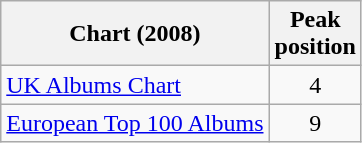<table class="wikitable sortable" style="text-align:center;">
<tr>
<th scope="col">Chart (2008)</th>
<th scope="col">Peak<br>position</th>
</tr>
<tr>
<td style="text-align:left;"><a href='#'>UK Albums Chart</a></td>
<td>4</td>
</tr>
<tr>
<td style="text-align:left;"><a href='#'>European Top 100 Albums</a></td>
<td>9</td>
</tr>
</table>
